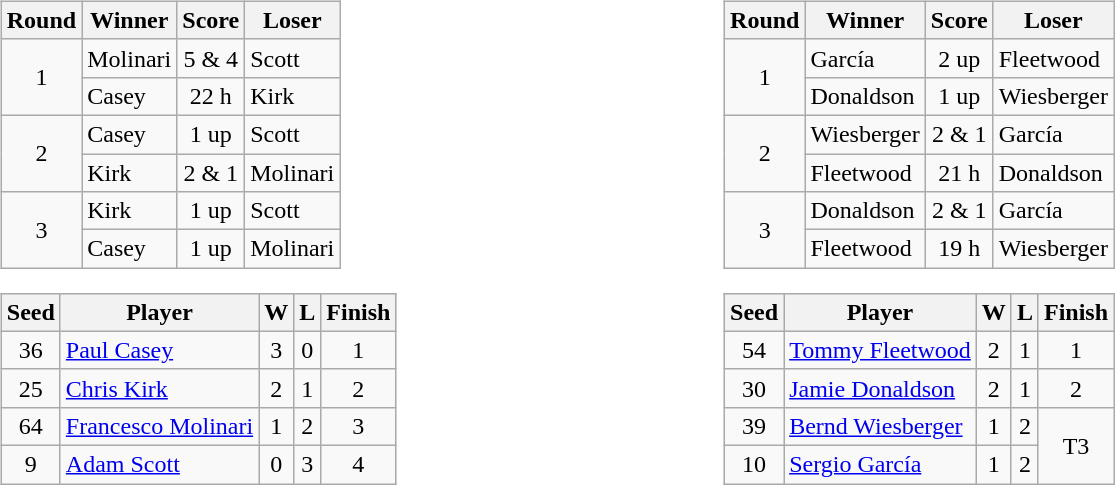<table style="width: 60em">
<tr>
<td><br><table class="wikitable">
<tr>
<th>Round</th>
<th>Winner</th>
<th>Score</th>
<th>Loser</th>
</tr>
<tr>
<td align=center rowspan=2>1</td>
<td>Molinari</td>
<td align=center>5 & 4</td>
<td>Scott</td>
</tr>
<tr>
<td>Casey</td>
<td align=center>22 h</td>
<td>Kirk</td>
</tr>
<tr>
<td align=center rowspan=2>2</td>
<td>Casey</td>
<td align=center>1 up</td>
<td>Scott</td>
</tr>
<tr>
<td>Kirk</td>
<td align=center>2 & 1</td>
<td>Molinari</td>
</tr>
<tr>
<td align=center rowspan=2>3</td>
<td>Kirk</td>
<td align=center>1 up</td>
<td>Scott</td>
</tr>
<tr>
<td>Casey</td>
<td align=center>1 up</td>
<td>Molinari</td>
</tr>
</table>
<table class="wikitable" style="text-align:center">
<tr>
<th>Seed</th>
<th>Player</th>
<th>W</th>
<th>L</th>
<th>Finish</th>
</tr>
<tr>
<td>36</td>
<td align=left> <a href='#'>Paul Casey</a></td>
<td>3</td>
<td>0</td>
<td>1</td>
</tr>
<tr>
<td>25</td>
<td align=left> <a href='#'>Chris Kirk</a></td>
<td>2</td>
<td>1</td>
<td>2</td>
</tr>
<tr>
<td>64</td>
<td align=left> <a href='#'>Francesco Molinari</a></td>
<td>1</td>
<td>2</td>
<td>3</td>
</tr>
<tr>
<td>9</td>
<td align=left> <a href='#'>Adam Scott</a></td>
<td>0</td>
<td>3</td>
<td>4</td>
</tr>
</table>
</td>
<td><br><table class="wikitable">
<tr>
<th>Round</th>
<th>Winner</th>
<th>Score</th>
<th>Loser</th>
</tr>
<tr>
<td align=center rowspan=2>1</td>
<td>García</td>
<td align=center>2 up</td>
<td>Fleetwood</td>
</tr>
<tr>
<td>Donaldson</td>
<td align=center>1 up</td>
<td>Wiesberger</td>
</tr>
<tr>
<td align=center rowspan=2>2</td>
<td>Wiesberger</td>
<td align=center>2 & 1</td>
<td>García</td>
</tr>
<tr>
<td>Fleetwood</td>
<td align=center>21 h</td>
<td>Donaldson</td>
</tr>
<tr>
<td align=center rowspan=2>3</td>
<td>Donaldson</td>
<td align=center>2 & 1</td>
<td>García</td>
</tr>
<tr>
<td>Fleetwood</td>
<td align=center>19 h</td>
<td>Wiesberger</td>
</tr>
</table>
<table class="wikitable" style="text-align:center">
<tr>
<th>Seed</th>
<th>Player</th>
<th>W</th>
<th>L</th>
<th>Finish</th>
</tr>
<tr>
<td>54</td>
<td align=left> <a href='#'>Tommy Fleetwood</a></td>
<td>2</td>
<td>1</td>
<td>1</td>
</tr>
<tr>
<td>30</td>
<td align=left> <a href='#'>Jamie Donaldson</a></td>
<td>2</td>
<td>1</td>
<td>2</td>
</tr>
<tr>
<td>39</td>
<td align=left> <a href='#'>Bernd Wiesberger</a></td>
<td>1</td>
<td>2</td>
<td rowspan=2>T3</td>
</tr>
<tr>
<td>10</td>
<td align=left> <a href='#'>Sergio García</a></td>
<td>1</td>
<td>2</td>
</tr>
</table>
</td>
</tr>
</table>
